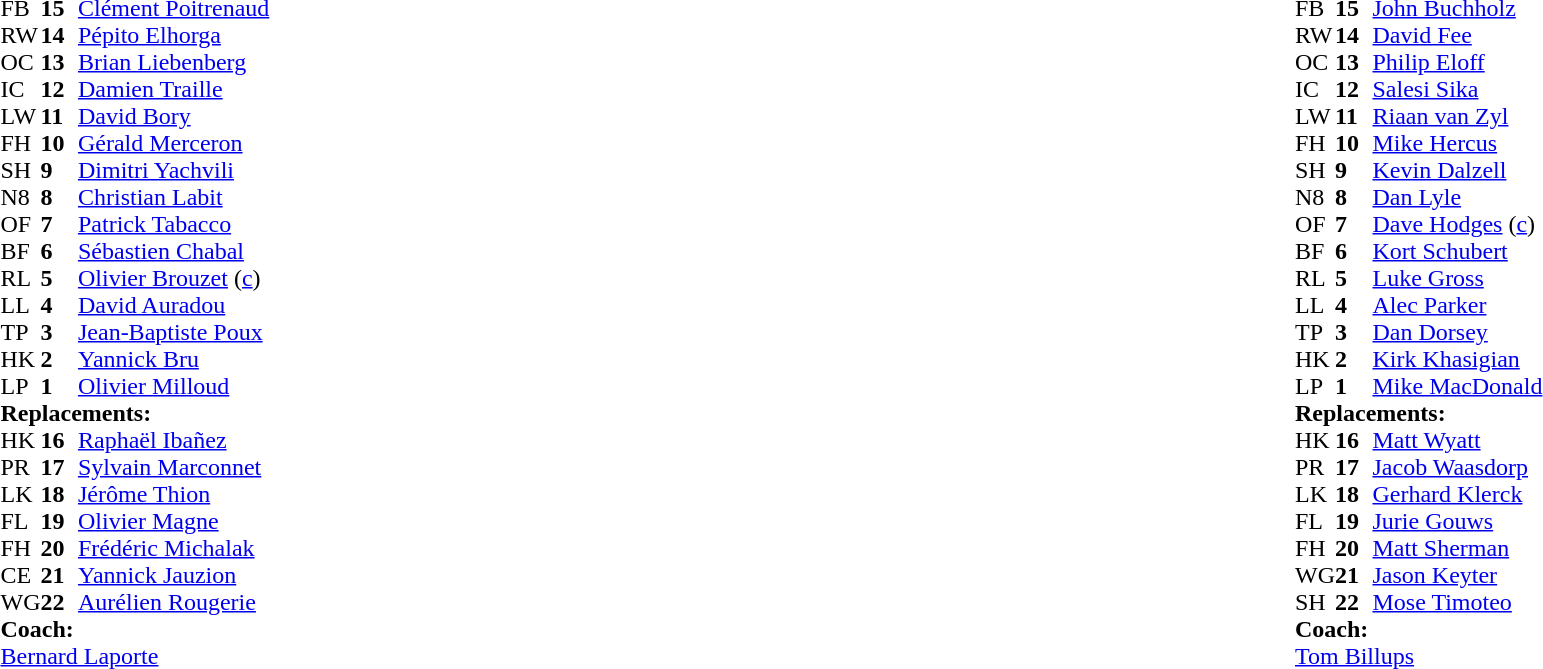<table style="width:100%">
<tr>
<td style="vertical-align:top;width:50%"><br><table cellspacing="0" cellpadding="0">
<tr>
<th width="25"></th>
<th width="25"></th>
</tr>
<tr>
<td>FB</td>
<td><strong>15</strong></td>
<td><a href='#'>Clément Poitrenaud</a></td>
</tr>
<tr>
<td>RW</td>
<td><strong>14</strong></td>
<td><a href='#'>Pépito Elhorga</a></td>
</tr>
<tr>
<td>OC</td>
<td><strong>13</strong></td>
<td><a href='#'>Brian Liebenberg</a></td>
</tr>
<tr>
<td>IC</td>
<td><strong>12</strong></td>
<td><a href='#'>Damien Traille</a></td>
</tr>
<tr>
<td>LW</td>
<td><strong>11</strong></td>
<td><a href='#'>David Bory</a></td>
</tr>
<tr>
<td>FH</td>
<td><strong>10</strong></td>
<td><a href='#'>Gérald Merceron</a></td>
</tr>
<tr>
<td>SH</td>
<td><strong>9</strong></td>
<td><a href='#'>Dimitri Yachvili</a></td>
</tr>
<tr>
<td>N8</td>
<td><strong>8</strong></td>
<td><a href='#'>Christian Labit</a></td>
</tr>
<tr>
<td>OF</td>
<td><strong>7</strong></td>
<td><a href='#'>Patrick Tabacco</a></td>
</tr>
<tr>
<td>BF</td>
<td><strong>6</strong></td>
<td><a href='#'>Sébastien Chabal</a></td>
</tr>
<tr>
<td>RL</td>
<td><strong>5</strong></td>
<td><a href='#'>Olivier Brouzet</a> (<a href='#'>c</a>)</td>
</tr>
<tr>
<td>LL</td>
<td><strong>4</strong></td>
<td><a href='#'>David Auradou</a></td>
</tr>
<tr>
<td>TP</td>
<td><strong>3</strong></td>
<td><a href='#'>Jean-Baptiste Poux</a></td>
</tr>
<tr>
<td>HK</td>
<td><strong>2</strong></td>
<td><a href='#'>Yannick Bru</a></td>
</tr>
<tr>
<td>LP</td>
<td><strong>1</strong></td>
<td><a href='#'>Olivier Milloud</a></td>
</tr>
<tr>
<td colspan="3"><strong>Replacements:</strong></td>
</tr>
<tr>
<td>HK</td>
<td><strong>16</strong></td>
<td><a href='#'>Raphaël Ibañez</a></td>
</tr>
<tr>
<td>PR</td>
<td><strong>17</strong></td>
<td><a href='#'>Sylvain Marconnet</a></td>
</tr>
<tr>
<td>LK</td>
<td><strong>18</strong></td>
<td><a href='#'>Jérôme Thion</a></td>
</tr>
<tr>
<td>FL</td>
<td><strong>19</strong></td>
<td><a href='#'>Olivier Magne</a></td>
</tr>
<tr>
<td>FH</td>
<td><strong>20</strong></td>
<td><a href='#'>Frédéric Michalak</a></td>
</tr>
<tr>
<td>CE</td>
<td><strong>21</strong></td>
<td><a href='#'>Yannick Jauzion</a></td>
</tr>
<tr>
<td>WG</td>
<td><strong>22</strong></td>
<td><a href='#'>Aurélien Rougerie</a></td>
</tr>
<tr>
<td colspan="3"><strong>Coach:</strong></td>
</tr>
<tr>
<td colspan="3"><a href='#'>Bernard Laporte</a></td>
</tr>
</table>
</td>
<td style="vertical-align:top"></td>
<td style="vertical-align:top;width:50%"><br><table cellspacing="0" cellpadding="0" style="margin:auto">
<tr>
<th width="25"></th>
<th width="25"></th>
</tr>
<tr>
<td>FB</td>
<td><strong>15</strong></td>
<td><a href='#'>John Buchholz</a></td>
</tr>
<tr>
<td>RW</td>
<td><strong>14</strong></td>
<td><a href='#'>David Fee</a></td>
</tr>
<tr>
<td>OC</td>
<td><strong>13</strong></td>
<td><a href='#'>Philip Eloff</a></td>
</tr>
<tr>
<td>IC</td>
<td><strong>12</strong></td>
<td><a href='#'>Salesi Sika</a></td>
</tr>
<tr>
<td>LW</td>
<td><strong>11</strong></td>
<td><a href='#'>Riaan van Zyl</a></td>
</tr>
<tr>
<td>FH</td>
<td><strong>10</strong></td>
<td><a href='#'>Mike Hercus</a></td>
</tr>
<tr>
<td>SH</td>
<td><strong>9</strong></td>
<td><a href='#'>Kevin Dalzell</a></td>
</tr>
<tr>
<td>N8</td>
<td><strong>8</strong></td>
<td><a href='#'>Dan Lyle</a></td>
</tr>
<tr>
<td>OF</td>
<td><strong>7</strong></td>
<td><a href='#'>Dave Hodges</a> (<a href='#'>c</a>)</td>
</tr>
<tr>
<td>BF</td>
<td><strong>6</strong></td>
<td><a href='#'>Kort Schubert</a></td>
</tr>
<tr>
<td>RL</td>
<td><strong>5</strong></td>
<td><a href='#'>Luke Gross</a></td>
</tr>
<tr>
<td>LL</td>
<td><strong>4</strong></td>
<td><a href='#'>Alec Parker</a></td>
</tr>
<tr>
<td>TP</td>
<td><strong>3</strong></td>
<td><a href='#'>Dan Dorsey</a></td>
</tr>
<tr>
<td>HK</td>
<td><strong>2</strong></td>
<td><a href='#'>Kirk Khasigian</a></td>
</tr>
<tr>
<td>LP</td>
<td><strong>1</strong></td>
<td><a href='#'>Mike MacDonald</a></td>
</tr>
<tr>
<td colspan="3"><strong>Replacements:</strong></td>
</tr>
<tr>
<td>HK</td>
<td><strong>16</strong></td>
<td><a href='#'>Matt Wyatt</a></td>
</tr>
<tr>
<td>PR</td>
<td><strong>17</strong></td>
<td><a href='#'>Jacob Waasdorp</a></td>
</tr>
<tr>
<td>LK</td>
<td><strong>18</strong></td>
<td><a href='#'>Gerhard Klerck</a></td>
</tr>
<tr>
<td>FL</td>
<td><strong>19</strong></td>
<td><a href='#'>Jurie Gouws</a></td>
</tr>
<tr>
<td>FH</td>
<td><strong>20</strong></td>
<td><a href='#'>Matt Sherman</a></td>
</tr>
<tr>
<td>WG</td>
<td><strong>21</strong></td>
<td><a href='#'>Jason Keyter</a></td>
</tr>
<tr>
<td>SH</td>
<td><strong>22</strong></td>
<td><a href='#'>Mose Timoteo</a></td>
</tr>
<tr>
<td colspan="3"><strong>Coach:</strong></td>
</tr>
<tr>
<td colspan="3"><a href='#'>Tom Billups</a></td>
</tr>
</table>
</td>
</tr>
</table>
